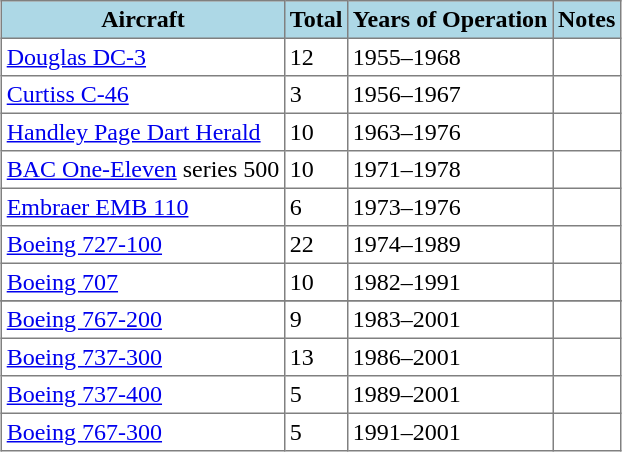<table class="toccolours sortable" border="1" cellpadding="3" style="margin:1em auto; border-collapse:collapse">
<tr bgcolor=lightblue>
<th>Aircraft</th>
<th>Total</th>
<th>Years of Operation</th>
<th>Notes</th>
</tr>
<tr>
<td><a href='#'>Douglas DC-3</a></td>
<td>12</td>
<td>1955–1968</td>
<td></td>
</tr>
<tr>
<td><a href='#'>Curtiss C-46</a></td>
<td>3</td>
<td>1956–1967</td>
<td></td>
</tr>
<tr>
<td><a href='#'>Handley Page Dart Herald</a></td>
<td>10</td>
<td>1963–1976</td>
<td></td>
</tr>
<tr>
<td><a href='#'>BAC One-Eleven</a> series 500</td>
<td>10</td>
<td>1971–1978</td>
<td></td>
</tr>
<tr>
<td><a href='#'>Embraer EMB 110</a></td>
<td>6</td>
<td>1973–1976</td>
<td></td>
</tr>
<tr>
<td><a href='#'>Boeing 727-100</a></td>
<td>22</td>
<td>1974–1989</td>
<td></td>
</tr>
<tr>
<td><a href='#'>Boeing 707</a></td>
<td>10</td>
<td>1982–1991</td>
<td></td>
</tr>
<tr>
</tr>
<tr>
<td><a href='#'>Boeing 767-200</a></td>
<td>9</td>
<td>1983–2001</td>
<td></td>
</tr>
<tr>
<td><a href='#'>Boeing 737-300</a></td>
<td>13</td>
<td>1986–2001</td>
<td></td>
</tr>
<tr>
<td><a href='#'>Boeing 737-400</a></td>
<td>5</td>
<td>1989–2001</td>
<td></td>
</tr>
<tr>
<td><a href='#'>Boeing 767-300</a></td>
<td>5</td>
<td>1991–2001</td>
<td></td>
</tr>
</table>
